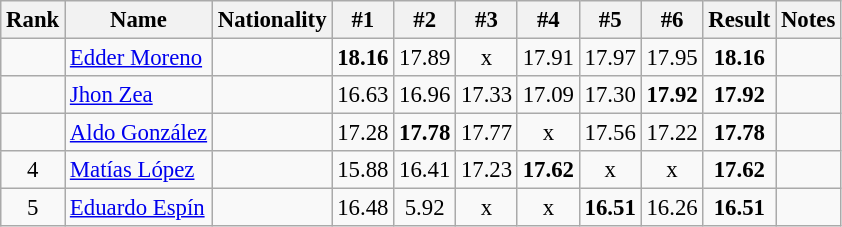<table class="wikitable sortable" style="text-align:center;font-size:95%">
<tr>
<th>Rank</th>
<th>Name</th>
<th>Nationality</th>
<th>#1</th>
<th>#2</th>
<th>#3</th>
<th>#4</th>
<th>#5</th>
<th>#6</th>
<th>Result</th>
<th>Notes</th>
</tr>
<tr>
<td></td>
<td align=left><a href='#'>Edder Moreno</a></td>
<td align=left></td>
<td><strong>18.16</strong></td>
<td>17.89</td>
<td>x</td>
<td>17.91</td>
<td>17.97</td>
<td>17.95</td>
<td><strong>18.16</strong></td>
<td></td>
</tr>
<tr>
<td></td>
<td align=left><a href='#'>Jhon Zea</a></td>
<td align=left></td>
<td>16.63</td>
<td>16.96</td>
<td>17.33</td>
<td>17.09</td>
<td>17.30</td>
<td><strong>17.92</strong></td>
<td><strong>17.92</strong></td>
<td></td>
</tr>
<tr>
<td></td>
<td align=left><a href='#'>Aldo González</a></td>
<td align=left></td>
<td>17.28</td>
<td><strong>17.78</strong></td>
<td>17.77</td>
<td>x</td>
<td>17.56</td>
<td>17.22</td>
<td><strong>17.78</strong></td>
<td></td>
</tr>
<tr>
<td>4</td>
<td align=left><a href='#'>Matías López</a></td>
<td align=left></td>
<td>15.88</td>
<td>16.41</td>
<td>17.23</td>
<td><strong>17.62</strong></td>
<td>x</td>
<td>x</td>
<td><strong>17.62</strong></td>
<td></td>
</tr>
<tr>
<td>5</td>
<td align=left><a href='#'>Eduardo Espín</a></td>
<td align=left></td>
<td>16.48</td>
<td>5.92</td>
<td>x</td>
<td>x</td>
<td><strong>16.51</strong></td>
<td>16.26</td>
<td><strong>16.51</strong></td>
<td></td>
</tr>
</table>
